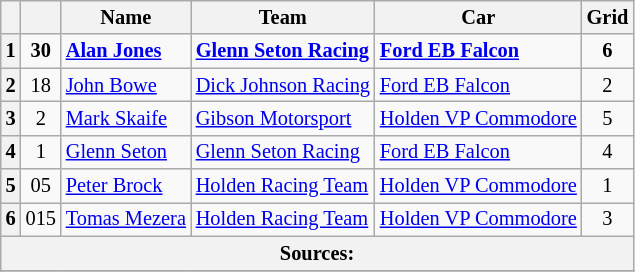<table class="wikitable" style="font-size: 85%">
<tr>
<th></th>
<th></th>
<th>Name</th>
<th>Team</th>
<th>Car</th>
<th>Grid</th>
</tr>
<tr>
<th>1</th>
<td align="center"><strong>30</strong></td>
<td> <strong><a href='#'>Alan Jones</a></strong></td>
<td><strong><a href='#'>Glenn Seton Racing</a></strong></td>
<td><strong><a href='#'>Ford EB Falcon</a></strong></td>
<td align="center"><strong>6</strong></td>
</tr>
<tr>
<th>2</th>
<td align="center">18</td>
<td> <a href='#'>John Bowe</a></td>
<td><a href='#'>Dick Johnson Racing</a></td>
<td><a href='#'>Ford EB Falcon</a></td>
<td align="center">2</td>
</tr>
<tr>
<th>3</th>
<td align="center">2</td>
<td> <a href='#'>Mark Skaife</a></td>
<td><a href='#'>Gibson Motorsport</a></td>
<td><a href='#'>Holden VP Commodore</a></td>
<td align="center">5</td>
</tr>
<tr>
<th>4</th>
<td align="center">1</td>
<td> <a href='#'>Glenn Seton</a></td>
<td><a href='#'>Glenn Seton Racing</a></td>
<td><a href='#'>Ford EB Falcon</a></td>
<td align="center">4</td>
</tr>
<tr>
<th>5</th>
<td align="center">05</td>
<td> <a href='#'>Peter Brock</a></td>
<td><a href='#'>Holden Racing Team</a></td>
<td><a href='#'>Holden VP Commodore</a></td>
<td align="center">1</td>
</tr>
<tr>
<th>6</th>
<td align="center">015</td>
<td> <a href='#'>Tomas Mezera</a></td>
<td><a href='#'>Holden Racing Team</a></td>
<td><a href='#'>Holden VP Commodore</a></td>
<td align="center">3</td>
</tr>
<tr>
<th colspan="6">Sources:</th>
</tr>
<tr>
</tr>
</table>
